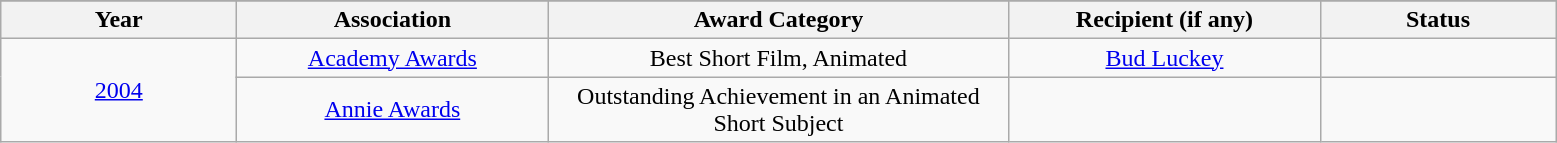<table class="wikitable sortable" style="text-align: center">
<tr>
</tr>
<tr>
<th width="150"><strong>Year</strong></th>
<th width="200"><strong>Association</strong></th>
<th width="300"><strong>Award Category</strong></th>
<th width="200"><strong>Recipient (if any)</strong></th>
<th width="150"><strong>Status</strong></th>
</tr>
<tr>
<td rowspan=2><a href='#'>2004</a></td>
<td><a href='#'>Academy Awards</a></td>
<td>Best Short Film, Animated</td>
<td><a href='#'>Bud Luckey</a></td>
<td></td>
</tr>
<tr>
<td><a href='#'>Annie Awards</a></td>
<td>Outstanding Achievement in an Animated Short Subject</td>
<td></td>
<td></td>
</tr>
</table>
